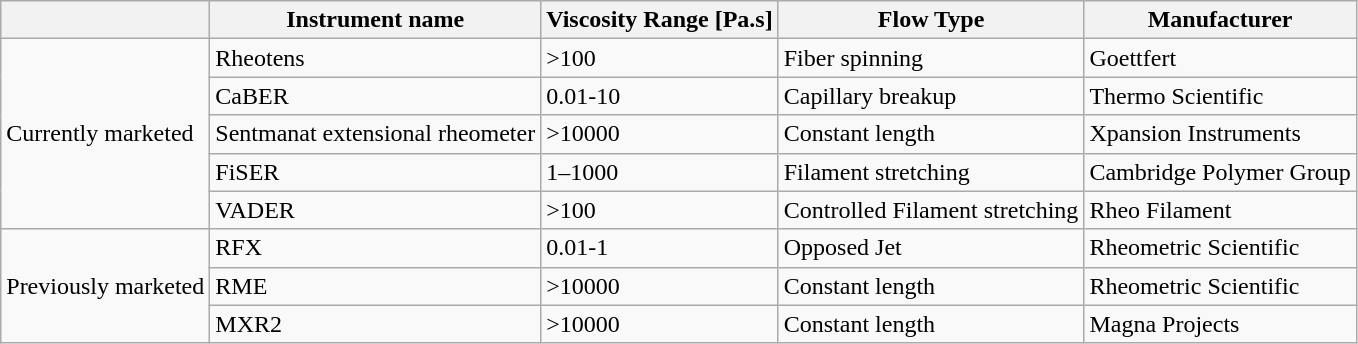<table class="wikitable" border="1">
<tr>
<th></th>
<th>Instrument name</th>
<th>Viscosity Range [Pa.s]</th>
<th>Flow Type</th>
<th>Manufacturer</th>
</tr>
<tr>
<td rowspan="5">Currently marketed</td>
<td>Rheotens</td>
<td>>100</td>
<td>Fiber spinning</td>
<td>Goettfert</td>
</tr>
<tr>
<td>CaBER</td>
<td>0.01-10</td>
<td>Capillary breakup</td>
<td>Thermo Scientific</td>
</tr>
<tr>
<td>Sentmanat extensional rheometer</td>
<td>>10000</td>
<td>Constant length</td>
<td>Xpansion Instruments</td>
</tr>
<tr>
<td>FiSER</td>
<td>1–1000</td>
<td>Filament stretching</td>
<td>Cambridge Polymer Group</td>
</tr>
<tr>
<td>VADER</td>
<td>>100</td>
<td>Controlled Filament stretching</td>
<td>Rheo Filament</td>
</tr>
<tr>
<td rowspan="3">Previously marketed</td>
<td>RFX</td>
<td>0.01-1</td>
<td>Opposed Jet</td>
<td>Rheometric Scientific</td>
</tr>
<tr>
<td>RME</td>
<td>>10000</td>
<td>Constant length</td>
<td>Rheometric Scientific</td>
</tr>
<tr>
<td>MXR2</td>
<td>>10000</td>
<td>Constant length</td>
<td>Magna Projects</td>
</tr>
</table>
